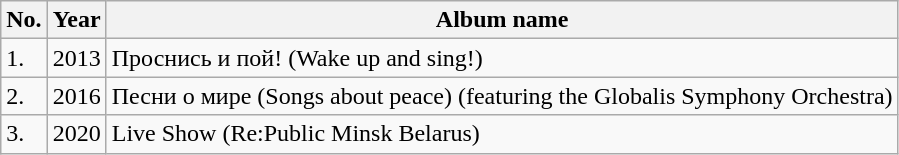<table class="wikitable">
<tr>
<th>No.</th>
<th>Year</th>
<th>Album name</th>
</tr>
<tr>
<td>1.</td>
<td>2013</td>
<td><span>Проснись и пой!</span> (Wake up and sing!)</td>
</tr>
<tr>
<td>2.</td>
<td>2016</td>
<td><span>Песни о мире</span> (Songs about peace) (featuring the Globalis Symphony Orchestra)</td>
</tr>
<tr>
<td>3.</td>
<td>2020</td>
<td>Live Show (Re:Public Minsk Belarus)</td>
</tr>
</table>
